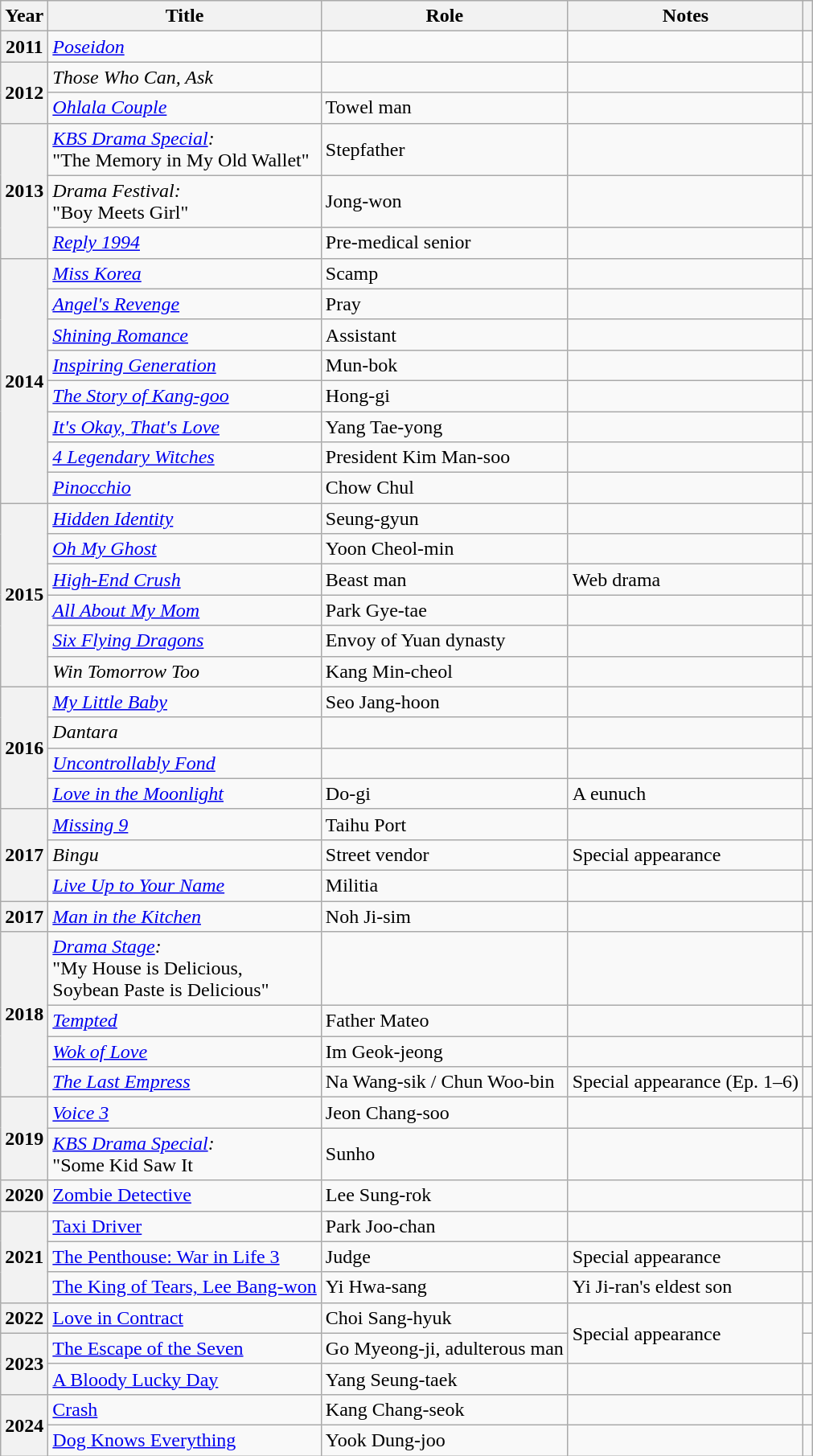<table class="wikitable plainrowheaders sortable">
<tr>
<th scope="col">Year</th>
<th scope="col">Title</th>
<th scope="col">Role</th>
<th scope="col">Notes</th>
<th scope="col" class="unsortable"></th>
</tr>
<tr>
<th scope="row">2011</th>
<td><em><a href='#'>Poseidon</a></em></td>
<td></td>
<td></td>
<td style="text-align:center"></td>
</tr>
<tr>
<th scope="row" rowspan="2">2012</th>
<td><em>Those Who Can, Ask</em></td>
<td></td>
<td></td>
<td style="text-align:center"></td>
</tr>
<tr>
<td><em><a href='#'>Ohlala Couple</a></em></td>
<td>Towel man</td>
<td></td>
<td style="text-align:center"></td>
</tr>
<tr>
<th scope="row" rowspan="3">2013</th>
<td><em><a href='#'>KBS Drama Special</a>:</em> <br> "The Memory in My Old Wallet"</td>
<td>Stepfather</td>
<td></td>
<td style="text-align:center"></td>
</tr>
<tr>
<td><em>Drama Festival:</em> <br> "Boy Meets Girl"</td>
<td>Jong-won</td>
<td></td>
<td style="text-align:center"></td>
</tr>
<tr>
<td><em><a href='#'>Reply 1994</a></em></td>
<td>Pre-medical senior</td>
<td></td>
<td style="text-align:center"></td>
</tr>
<tr>
<th scope="row" rowspan="8">2014</th>
<td><em><a href='#'>Miss Korea</a></em></td>
<td>Scamp</td>
<td></td>
<td style="text-align:center"></td>
</tr>
<tr>
<td><em><a href='#'>Angel's Revenge</a></em></td>
<td>Pray</td>
<td></td>
<td style="text-align:center"></td>
</tr>
<tr>
<td><em><a href='#'>Shining Romance</a></em></td>
<td>Assistant</td>
<td></td>
<td style="text-align:center"></td>
</tr>
<tr>
<td><em><a href='#'>Inspiring Generation</a></em></td>
<td>Mun-bok</td>
<td></td>
<td style="text-align:center"></td>
</tr>
<tr>
<td><em><a href='#'>The Story of Kang-goo</a></em></td>
<td>Hong-gi</td>
<td></td>
<td style="text-align:center"></td>
</tr>
<tr>
<td><em><a href='#'>It's Okay, That's Love</a></em></td>
<td>Yang Tae-yong</td>
<td></td>
<td style="text-align:center"></td>
</tr>
<tr>
<td><em><a href='#'>4 Legendary Witches</a></em></td>
<td>President Kim Man-soo</td>
<td></td>
<td style="text-align:center"></td>
</tr>
<tr>
<td><em><a href='#'>Pinocchio</a></em></td>
<td>Chow Chul</td>
<td></td>
<td style="text-align:center"></td>
</tr>
<tr>
<th scope="row" rowspan="6">2015</th>
<td><em><a href='#'>Hidden Identity</a></em></td>
<td>Seung-gyun</td>
<td></td>
<td style="text-align:center"></td>
</tr>
<tr>
<td><em><a href='#'>Oh My Ghost</a></em></td>
<td>Yoon Cheol-min</td>
<td></td>
<td style="text-align:center"></td>
</tr>
<tr>
<td><em><a href='#'>High-End Crush</a></em></td>
<td>Beast man</td>
<td>Web drama</td>
<td style="text-align:center"></td>
</tr>
<tr>
<td><em><a href='#'>All About My Mom</a></em></td>
<td>Park Gye-tae</td>
<td></td>
<td style="text-align:center"></td>
</tr>
<tr>
<td><em><a href='#'>Six Flying Dragons</a></em></td>
<td>Envoy of Yuan dynasty</td>
<td></td>
<td style="text-align:center"></td>
</tr>
<tr>
<td><em>Win Tomorrow Too</em></td>
<td>Kang Min-cheol</td>
<td></td>
<td style="text-align:center"></td>
</tr>
<tr>
<th scope="row" rowspan="4">2016</th>
<td><em><a href='#'>My Little Baby</a></em></td>
<td>Seo Jang-hoon</td>
<td></td>
<td style="text-align:center"></td>
</tr>
<tr>
<td><em>Dantara</em></td>
<td></td>
<td></td>
<td style="text-align:center"></td>
</tr>
<tr>
<td><em><a href='#'>Uncontrollably Fond</a></em></td>
<td></td>
<td></td>
<td style="text-align:center"></td>
</tr>
<tr>
<td><em><a href='#'>Love in the Moonlight</a></em></td>
<td>Do-gi</td>
<td>A eunuch</td>
<td style="text-align:center"></td>
</tr>
<tr>
<th scope="row" rowspan="3">2017</th>
<td><em><a href='#'>Missing 9</a></em></td>
<td>Taihu Port</td>
<td></td>
<td style="text-align:center"></td>
</tr>
<tr>
<td><em>Bingu</em></td>
<td>Street vendor</td>
<td>Special appearance</td>
<td style="text-align:center"></td>
</tr>
<tr>
<td><em><a href='#'>Live Up to Your Name</a></em></td>
<td>Militia</td>
<td></td>
<td style="text-align:center"></td>
</tr>
<tr>
<th scope="row">2017</th>
<td><em><a href='#'>Man in the Kitchen</a></em></td>
<td>Noh Ji-sim</td>
<td></td>
<td style="text-align:center"></td>
</tr>
<tr>
<th scope="row" rowspan="4">2018</th>
<td><em><a href='#'>Drama Stage</a>:</em> <br> "My House is Delicious,<br>Soybean Paste is Delicious"</td>
<td></td>
<td></td>
<td style="text-align:center"></td>
</tr>
<tr>
<td><em><a href='#'>Tempted</a></em></td>
<td>Father Mateo</td>
<td></td>
<td style="text-align:center"></td>
</tr>
<tr>
<td><em><a href='#'>Wok of Love</a></em></td>
<td>Im Geok-jeong</td>
<td></td>
<td style="text-align:center"></td>
</tr>
<tr>
<td><em><a href='#'>The Last Empress</a></em></td>
<td>Na Wang-sik / Chun Woo-bin</td>
<td>Special appearance (Ep. 1–6)</td>
<td style="text-align:center"></td>
</tr>
<tr>
<th scope="row" rowspan="2">2019</th>
<td><em><a href='#'>Voice 3</a></em></td>
<td>Jeon Chang-soo</td>
<td></td>
<td style="text-align:center"></td>
</tr>
<tr>
<td><em><a href='#'>KBS Drama Special</a>:</em> <br> "Some Kid Saw It<em></td>
<td>Sunho</td>
<td></td>
<td style="text-align:center"></td>
</tr>
<tr>
<th scope="row">2020</th>
<td></em><a href='#'>Zombie Detective</a><em></td>
<td>Lee Sung-rok</td>
<td></td>
<td style="text-align:center"></td>
</tr>
<tr>
<th scope="row" rowspan="3">2021</th>
<td></em><a href='#'>Taxi Driver</a><em></td>
<td>Park Joo-chan</td>
<td></td>
<td style="text-align:center"></td>
</tr>
<tr>
<td></em><a href='#'>The Penthouse: War in Life 3</a><em></td>
<td>Judge</td>
<td>Special appearance</td>
<td style="text-align:center"></td>
</tr>
<tr>
<td></em><a href='#'>The King of Tears, Lee Bang-won</a><em></td>
<td>Yi Hwa-sang</td>
<td>Yi Ji-ran's eldest son</td>
<td style="text-align:center"></td>
</tr>
<tr>
<th scope="row">2022</th>
<td></em><a href='#'>Love in Contract</a><em></td>
<td>Choi Sang-hyuk</td>
<td rowspan="2">Special appearance</td>
<td style="text-align:center"></td>
</tr>
<tr>
<th scope="row" rowspan="2">2023</th>
<td></em><a href='#'>The Escape of the Seven</a><em></td>
<td>Go Myeong-ji, adulterous man</td>
<td style="text-align:center"></td>
</tr>
<tr>
<td></em><a href='#'>A Bloody Lucky Day</a><em></td>
<td>Yang Seung-taek</td>
<td></td>
<td style="text-align:center"></td>
</tr>
<tr>
<th scope="row" rowspan="2">2024</th>
<td></em><a href='#'>Crash</a><em></td>
<td>Kang Chang-seok</td>
<td></td>
<td style="text-align:center"></td>
</tr>
<tr>
<td></em><a href='#'>Dog Knows Everything</a><em></td>
<td>Yook Dung-joo</td>
<td></td>
<td style="text-align:center"></td>
</tr>
</table>
